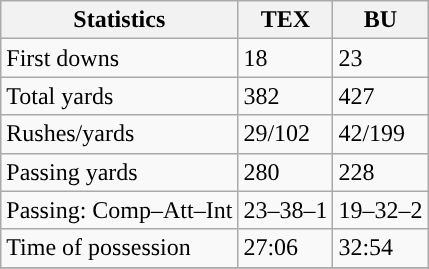<table class="wikitable" style="float: left;">
<tr>
<th>Statistics</th>
<th>TEX</th>
<th>BU</th>
</tr>
<tr>
<td>First downs</td>
<td>18</td>
<td>23</td>
</tr>
<tr>
<td>Total yards</td>
<td>382</td>
<td>427</td>
</tr>
<tr>
<td>Rushes/yards</td>
<td>29/102</td>
<td>42/199</td>
</tr>
<tr>
<td>Passing yards</td>
<td>280</td>
<td>228</td>
</tr>
<tr>
<td>Passing: Comp–Att–Int</td>
<td>23–38–1</td>
<td>19–32–2</td>
</tr>
<tr>
<td>Time of possession</td>
<td>27:06</td>
<td>32:54</td>
</tr>
<tr>
</tr>
</table>
